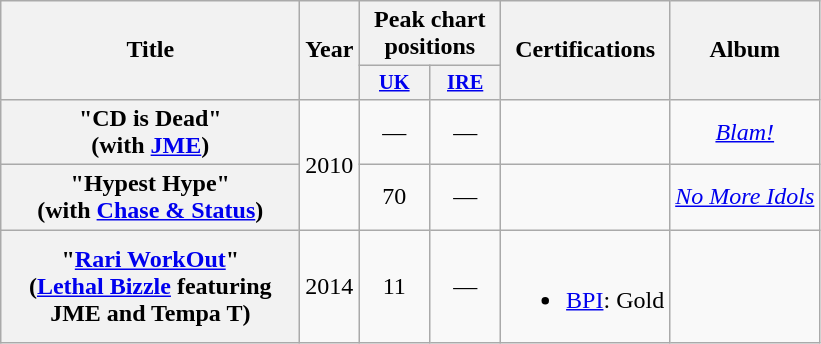<table class="wikitable plainrowheaders" style="text-align:center;" border="1">
<tr>
<th scope="col" rowspan="2" style="width:12em;">Title</th>
<th scope="col" rowspan="2">Year</th>
<th scope="col" colspan="2">Peak chart positions</th>
<th scope="col" rowspan="2">Certifications</th>
<th scope="col" rowspan="2">Album</th>
</tr>
<tr>
<th scope="col" style="width:3em;font-size:85%;"><a href='#'>UK</a></th>
<th scope="col" style="width:3em;font-size:85%;"><a href='#'>IRE</a></th>
</tr>
<tr>
<th scope="row">"CD is Dead" <br><span>(with <a href='#'>JME</a>)</span></th>
<td rowspan="2">2010</td>
<td>—</td>
<td>—</td>
<td></td>
<td rowspan="1"><em><a href='#'>Blam!</a></em></td>
</tr>
<tr>
<th scope="row">"Hypest Hype" <br><span>(with <a href='#'>Chase & Status</a>)</span></th>
<td>70</td>
<td>—</td>
<td></td>
<td rowspan="1"><em><a href='#'>No More Idols</a></em></td>
</tr>
<tr>
<th scope="row">"<a href='#'>Rari WorkOut</a>" <br><span>(<a href='#'>Lethal Bizzle</a> featuring JME and Tempa T)</span></th>
<td>2014</td>
<td>11</td>
<td>—</td>
<td><br><ul><li><a href='#'>BPI</a>: Gold</li></ul></td>
<td></td>
</tr>
</table>
